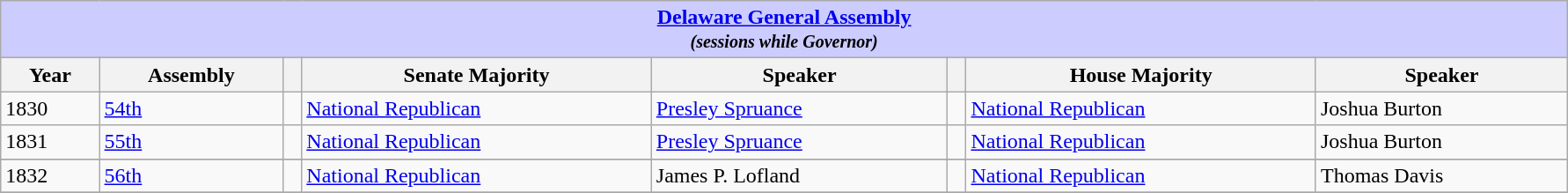<table class=wikitable style="width: 94%" style="text-align: center;" align="center">
<tr bgcolor=#cccccc>
<th colspan=12 style="background: #ccccff;"><strong><a href='#'>Delaware General Assembly</a></strong> <br> <small> <em>(sessions while Governor)</em></small></th>
</tr>
<tr>
<th><strong>Year</strong></th>
<th><strong>Assembly</strong></th>
<th></th>
<th><strong>Senate Majority</strong></th>
<th><strong>Speaker</strong></th>
<th></th>
<th><strong>House Majority</strong></th>
<th><strong>Speaker</strong></th>
</tr>
<tr>
<td>1830</td>
<td><a href='#'>54th</a></td>
<td></td>
<td><a href='#'>National Republican</a></td>
<td><a href='#'>Presley Spruance</a></td>
<td></td>
<td><a href='#'>National Republican</a></td>
<td>Joshua Burton</td>
</tr>
<tr>
<td>1831</td>
<td><a href='#'>55th</a></td>
<td></td>
<td><a href='#'>National Republican</a></td>
<td><a href='#'>Presley Spruance</a></td>
<td></td>
<td><a href='#'>National Republican</a></td>
<td>Joshua Burton</td>
</tr>
<tr>
</tr>
<tr>
<td>1832</td>
<td><a href='#'>56th</a></td>
<td></td>
<td><a href='#'>National Republican</a></td>
<td>James P. Lofland</td>
<td></td>
<td><a href='#'>National Republican</a></td>
<td>Thomas Davis</td>
</tr>
<tr>
</tr>
</table>
